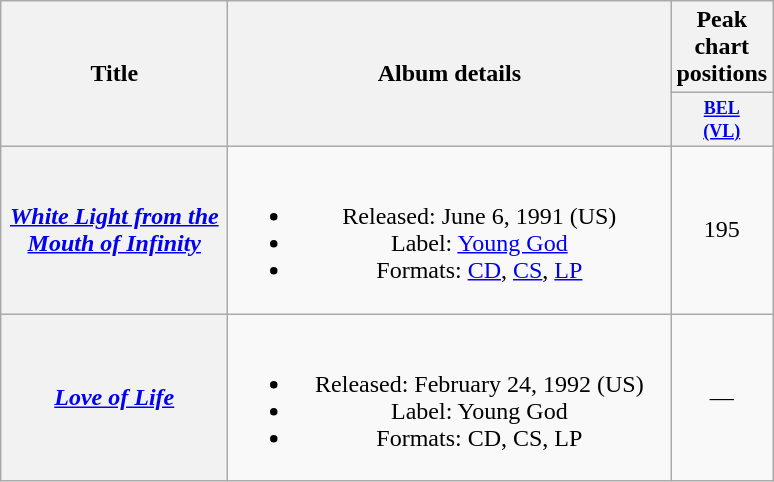<table class="wikitable plainrowheaders" style="text-align:center;">
<tr>
<th scope="col" rowspan="2" style="width:9em;">Title</th>
<th scope="col" rowspan="2" style="width:18em;">Album details</th>
<th scope="col" colspan="1">Peak chart positions</th>
</tr>
<tr>
<th style="width:3em;font-size:75%;"><a href='#'>BEL<br>(VL)</a><br></th>
</tr>
<tr>
<th scope="row"><em><a href='#'>White Light from the Mouth of Infinity</a></em></th>
<td><br><ul><li>Released: June 6, 1991 <span>(US)</span></li><li>Label: <a href='#'>Young God</a></li><li>Formats: <a href='#'>CD</a>, <a href='#'>CS</a>, <a href='#'>LP</a></li></ul></td>
<td align="center">195</td>
</tr>
<tr>
<th scope="row"><em><a href='#'>Love of Life</a></em></th>
<td><br><ul><li>Released: February 24, 1992 <span>(US)</span></li><li>Label: Young God</li><li>Formats: CD, CS, LP</li></ul></td>
<td align="center">—</td>
</tr>
</table>
